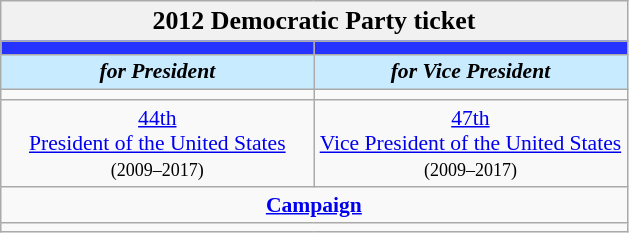<table class="wikitable" style="font-size:90%; text-align:center;">
<tr>
<td style="background:#f1f1f1;" colspan="30"><big><strong>2012 Democratic Party ticket </strong></big></td>
</tr>
<tr>
<th style="width:3em; font-size:135%; background:#2633FF; width:200px;"><a href='#'></a></th>
<th style="width:3em; font-size:135%; background:#2633FF; width:200px;"><a href='#'></a></th>
</tr>
<tr>
<td style="width:3em; font-size:100%; color:#000; background:#C8EBFF; width:200px;"><strong><em>for President</em></strong></td>
<td style="width:3em; font-size:100%; color:#000; background:#C8EBFF; width:200px;"><strong><em>for Vice President</em></strong></td>
</tr>
<tr>
<td></td>
<td></td>
</tr>
<tr>
<td><a href='#'>44th</a><br><a href='#'>President of the United States</a><br><small>(2009–2017)</small></td>
<td><a href='#'>47th</a><br><a href='#'>Vice President of the United States</a><br><small>(2009–2017)</small></td>
</tr>
<tr>
<td colspan=2><a href='#'><strong>Campaign</strong></a></td>
</tr>
<tr>
<td colspan=2></td>
</tr>
</table>
